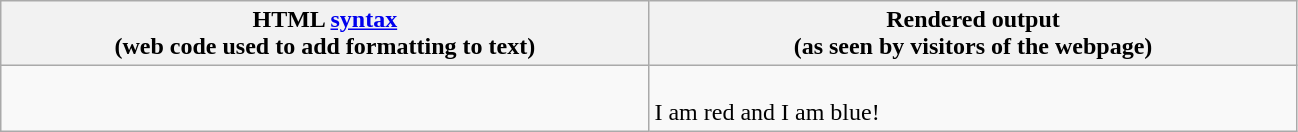<table class="wikitable">
<tr>
<th style="width:33.3%;">HTML <a href='#'>syntax</a><br><span>(web code used to add formatting to text)</span></th>
<th style="width:33.3%;">Rendered output<br><span>(as seen by visitors of the webpage)</span></th>
</tr>
<tr style="vertical-align:top;">
<td></td>
<td><br>I am <span>red</span> and I am <span>blue</span>!</td>
</tr>
</table>
